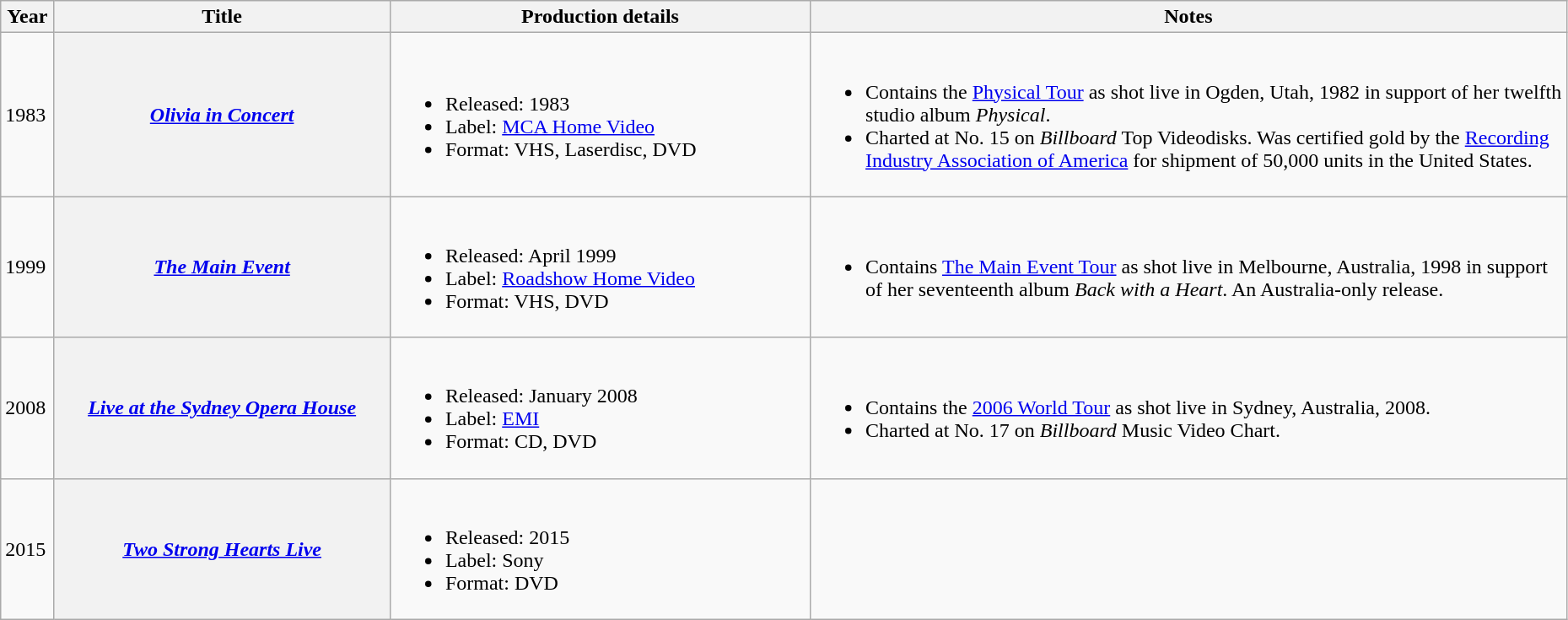<table class="wikitable plainrowheaders" width=98%>
<tr>
<th scope="col" width=3%>Year</th>
<th scope="col" width=20%>Title</th>
<th scope="col" width=25%>Production details</th>
<th scope="col" width=45%>Notes</th>
</tr>
<tr>
<td>1983</td>
<th scope="row"><em><a href='#'>Olivia in Concert</a></em></th>
<td><br><ul><li>Released: 1983</li><li>Label: <a href='#'>MCA Home Video</a></li><li>Format: VHS, Laserdisc, DVD</li></ul></td>
<td><br><ul><li>Contains the <a href='#'>Physical Tour</a> as shot live in Ogden, Utah, 1982 in support of her twelfth studio album <em>Physical</em>.</li><li>Charted at No. 15 on <em>Billboard</em> Top Videodisks. Was certified gold by the <a href='#'>Recording Industry Association of America</a> for shipment of 50,000 units in the United States.</li></ul></td>
</tr>
<tr>
<td>1999</td>
<th scope="row"><em><a href='#'>The Main Event</a></em></th>
<td><br><ul><li>Released: April 1999</li><li>Label: <a href='#'>Roadshow Home Video</a></li><li>Format: VHS, DVD</li></ul></td>
<td><br><ul><li>Contains <a href='#'>The Main Event Tour</a> as shot live in Melbourne, Australia, 1998 in support of her seventeenth album <em>Back with a Heart</em>. An Australia-only release.</li></ul></td>
</tr>
<tr>
<td>2008</td>
<th scope="row"><em><a href='#'>Live at the Sydney Opera House</a></em></th>
<td><br><ul><li>Released: January 2008</li><li>Label: <a href='#'>EMI</a></li><li>Format: CD, DVD</li></ul></td>
<td><br><ul><li>Contains the <a href='#'>2006 World Tour</a> as shot live in Sydney, Australia, 2008.</li><li>Charted at No. 17 on <em>Billboard</em> Music Video Chart.</li></ul></td>
</tr>
<tr>
<td>2015</td>
<th scope="row"><em><a href='#'>Two Strong Hearts Live</a></em></th>
<td><br><ul><li>Released: 2015</li><li>Label: Sony</li><li>Format: DVD</li></ul></td>
<td></td>
</tr>
</table>
